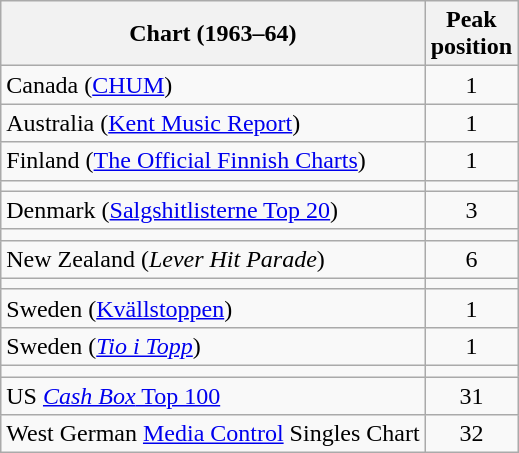<table class="wikitable sortable">
<tr>
<th>Chart (1963–64)</th>
<th>Peak<br>position</th>
</tr>
<tr>
<td>Canada (<a href='#'>CHUM</a>)</td>
<td align="center">1</td>
</tr>
<tr>
<td>Australia (<a href='#'>Kent Music Report</a>)</td>
<td align="center">1</td>
</tr>
<tr>
<td>Finland (<a href='#'>The Official Finnish Charts</a>)</td>
<td style="text-align:center;">1</td>
</tr>
<tr>
<td></td>
</tr>
<tr>
<td>Denmark (<a href='#'>Salgshitlisterne Top 20</a>)</td>
<td style="text-align:center;">3</td>
</tr>
<tr>
<td></td>
</tr>
<tr>
<td>New Zealand (<em>Lever Hit Parade</em>)</td>
<td style="text-align:center;">6</td>
</tr>
<tr>
<td></td>
</tr>
<tr>
<td>Sweden (<a href='#'>Kvällstoppen</a>)</td>
<td style="text-align:center;">1</td>
</tr>
<tr>
<td>Sweden (<em><a href='#'>Tio i Topp</a></em>)</td>
<td style="text-align:center;">1</td>
</tr>
<tr>
<td></td>
</tr>
<tr>
<td>US <a href='#'><em>Cash Box</em> Top 100</a></td>
<td align="center">31</td>
</tr>
<tr>
<td>West German <a href='#'>Media Control</a> Singles Chart</td>
<td align="center">32</td>
</tr>
</table>
